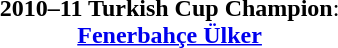<table width=95%>
<tr align=center>
<td><strong>2010–11 Turkish Cup Champion</strong>:<br><strong><a href='#'>Fenerbahçe Ülker</a></strong></td>
</tr>
</table>
